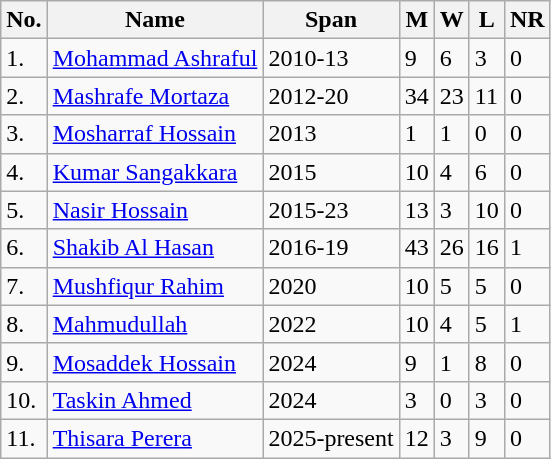<table class="wikitable">
<tr>
<th>No.</th>
<th>Name</th>
<th>Span</th>
<th>M</th>
<th>W</th>
<th>L</th>
<th>NR</th>
</tr>
<tr>
<td>1.</td>
<td><a href='#'>Mohammad Ashraful</a></td>
<td>2010-13</td>
<td>9</td>
<td>6</td>
<td>3</td>
<td>0</td>
</tr>
<tr>
<td>2.</td>
<td><a href='#'>Mashrafe Mortaza</a></td>
<td>2012-20</td>
<td>34</td>
<td>23</td>
<td>11</td>
<td>0</td>
</tr>
<tr>
<td>3.</td>
<td><a href='#'>Mosharraf Hossain</a></td>
<td>2013</td>
<td>1</td>
<td>1</td>
<td>0</td>
<td>0</td>
</tr>
<tr>
<td>4.</td>
<td><a href='#'>Kumar Sangakkara</a></td>
<td>2015</td>
<td>10</td>
<td>4</td>
<td>6</td>
<td>0</td>
</tr>
<tr>
<td>5.</td>
<td><a href='#'>Nasir Hossain</a></td>
<td>2015-23</td>
<td>13</td>
<td>3</td>
<td>10</td>
<td>0</td>
</tr>
<tr>
<td>6.</td>
<td><a href='#'>Shakib Al Hasan</a></td>
<td>2016-19</td>
<td>43</td>
<td>26</td>
<td>16</td>
<td>1</td>
</tr>
<tr>
<td>7.</td>
<td><a href='#'>Mushfiqur Rahim</a></td>
<td>2020</td>
<td>10</td>
<td>5</td>
<td>5</td>
<td>0</td>
</tr>
<tr>
<td>8.</td>
<td><a href='#'>Mahmudullah</a></td>
<td>2022</td>
<td>10</td>
<td>4</td>
<td>5</td>
<td>1</td>
</tr>
<tr>
<td>9.</td>
<td><a href='#'>Mosaddek Hossain</a></td>
<td>2024</td>
<td>9</td>
<td>1</td>
<td>8</td>
<td>0</td>
</tr>
<tr>
<td>10.</td>
<td><a href='#'>Taskin Ahmed</a></td>
<td>2024</td>
<td>3</td>
<td>0</td>
<td>3</td>
<td>0</td>
</tr>
<tr>
<td>11.</td>
<td><a href='#'>Thisara Perera</a></td>
<td>2025-present</td>
<td>12</td>
<td>3</td>
<td>9</td>
<td>0</td>
</tr>
</table>
